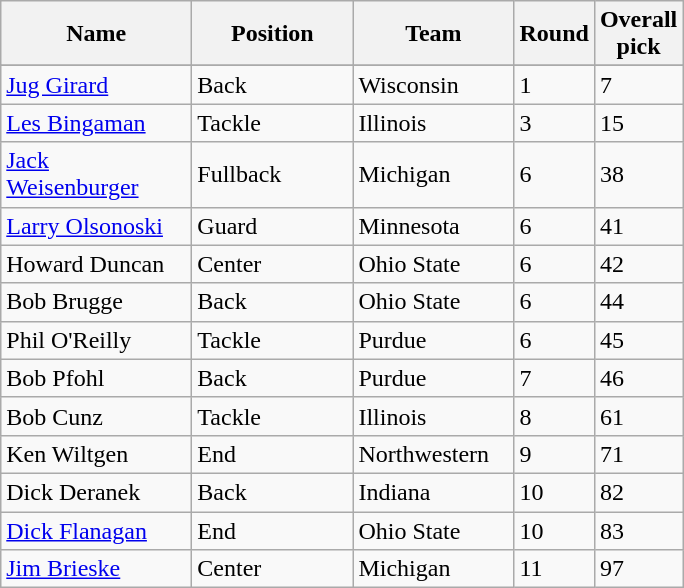<table class="sortable wikitable">
<tr>
<th width="120">Name</th>
<th width="100">Position</th>
<th width="100">Team</th>
<th width="25">Round</th>
<th width="25">Overall pick</th>
</tr>
<tr align="left" bgcolor="">
</tr>
<tr>
<td><a href='#'>Jug Girard</a></td>
<td>Back</td>
<td>Wisconsin</td>
<td>1</td>
<td>7</td>
</tr>
<tr>
<td><a href='#'>Les Bingaman</a></td>
<td>Tackle</td>
<td>Illinois</td>
<td>3</td>
<td>15</td>
</tr>
<tr>
<td><a href='#'>Jack Weisenburger</a></td>
<td>Fullback</td>
<td>Michigan</td>
<td>6</td>
<td>38</td>
</tr>
<tr>
<td><a href='#'>Larry Olsonoski</a></td>
<td>Guard</td>
<td>Minnesota</td>
<td>6</td>
<td>41</td>
</tr>
<tr>
<td>Howard Duncan</td>
<td>Center</td>
<td>Ohio State</td>
<td>6</td>
<td>42</td>
</tr>
<tr>
<td>Bob Brugge</td>
<td>Back</td>
<td>Ohio State</td>
<td>6</td>
<td>44</td>
</tr>
<tr>
<td>Phil O'Reilly</td>
<td>Tackle</td>
<td>Purdue</td>
<td>6</td>
<td>45</td>
</tr>
<tr>
<td>Bob Pfohl</td>
<td>Back</td>
<td>Purdue</td>
<td>7</td>
<td>46</td>
</tr>
<tr>
<td>Bob Cunz</td>
<td>Tackle</td>
<td>Illinois</td>
<td>8</td>
<td>61</td>
</tr>
<tr>
<td>Ken Wiltgen</td>
<td>End</td>
<td>Northwestern</td>
<td>9</td>
<td>71</td>
</tr>
<tr>
<td>Dick Deranek</td>
<td>Back</td>
<td>Indiana</td>
<td>10</td>
<td>82</td>
</tr>
<tr>
<td><a href='#'>Dick Flanagan</a></td>
<td>End</td>
<td>Ohio State</td>
<td>10</td>
<td>83</td>
</tr>
<tr>
<td><a href='#'>Jim Brieske</a></td>
<td>Center</td>
<td>Michigan</td>
<td>11</td>
<td>97</td>
</tr>
</table>
